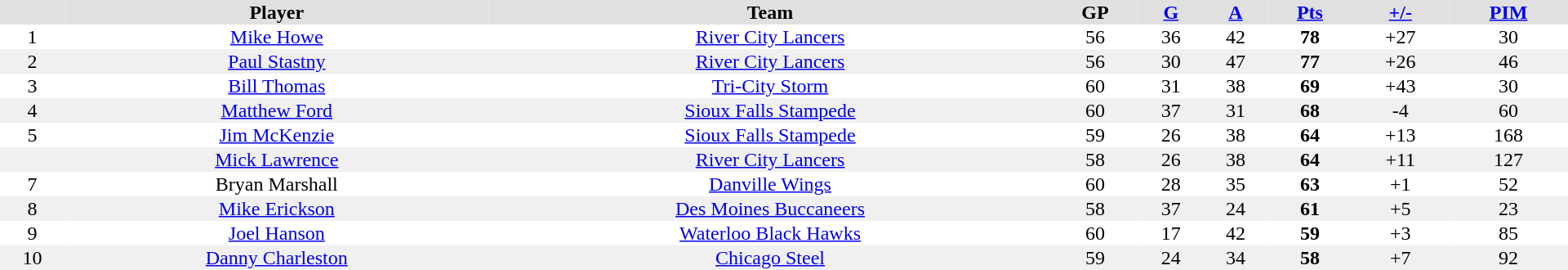<table border="0" cellpadding="1" cellspacing="0" style="text-align:center; width:80em">
<tr style="background:#e0e0e0">
<th></th>
<th>Player</th>
<th>Team</th>
<th>GP</th>
<th><a href='#'>G</a></th>
<th><a href='#'>A</a></th>
<th><a href='#'>Pts</a></th>
<th><a href='#'>+/-</a></th>
<th><a href='#'>PIM</a></th>
</tr>
<tr>
<td>1</td>
<td><a href='#'>Mike Howe</a></td>
<td><a href='#'>River City Lancers</a></td>
<td>56</td>
<td>36</td>
<td>42</td>
<td><strong>78</strong></td>
<td>+27</td>
<td>30</td>
</tr>
<tr style="background:#f0f0f0">
<td>2</td>
<td><a href='#'>Paul Stastny</a></td>
<td><a href='#'>River City Lancers</a></td>
<td>56</td>
<td>30</td>
<td>47</td>
<td><strong>77</strong></td>
<td>+26</td>
<td>46</td>
</tr>
<tr>
<td>3</td>
<td><a href='#'>Bill Thomas</a></td>
<td><a href='#'>Tri-City Storm</a></td>
<td>60</td>
<td>31</td>
<td>38</td>
<td><strong>69</strong></td>
<td>+43</td>
<td>30</td>
</tr>
<tr style="background:#f0f0f0">
<td>4</td>
<td><a href='#'>Matthew Ford</a></td>
<td><a href='#'>Sioux Falls Stampede</a></td>
<td>60</td>
<td>37</td>
<td>31</td>
<td><strong>68</strong></td>
<td>-4</td>
<td>60</td>
</tr>
<tr>
<td>5</td>
<td><a href='#'>Jim McKenzie</a></td>
<td><a href='#'>Sioux Falls Stampede</a></td>
<td>59</td>
<td>26</td>
<td>38</td>
<td><strong>64</strong></td>
<td>+13</td>
<td>168</td>
</tr>
<tr style="background:#f0f0f0">
<td></td>
<td><a href='#'>Mick Lawrence</a></td>
<td><a href='#'>River City Lancers</a></td>
<td>58</td>
<td>26</td>
<td>38</td>
<td><strong>64</strong></td>
<td>+11</td>
<td>127</td>
</tr>
<tr>
<td>7</td>
<td>Bryan Marshall</td>
<td><a href='#'>Danville Wings</a></td>
<td>60</td>
<td>28</td>
<td>35</td>
<td><strong>63</strong></td>
<td>+1</td>
<td>52</td>
</tr>
<tr style="background:#f0f0f0">
<td>8</td>
<td><a href='#'>Mike Erickson</a></td>
<td><a href='#'>Des Moines Buccaneers</a></td>
<td>58</td>
<td>37</td>
<td>24</td>
<td><strong>61</strong></td>
<td>+5</td>
<td>23</td>
</tr>
<tr>
<td>9</td>
<td><a href='#'>Joel Hanson</a></td>
<td><a href='#'>Waterloo Black Hawks</a></td>
<td>60</td>
<td>17</td>
<td>42</td>
<td><strong>59</strong></td>
<td>+3</td>
<td>85</td>
</tr>
<tr style="background:#f0f0f0">
<td>10</td>
<td><a href='#'>Danny Charleston</a></td>
<td><a href='#'>Chicago Steel</a></td>
<td>59</td>
<td>24</td>
<td>34</td>
<td><strong>58</strong></td>
<td>+7</td>
<td>92</td>
</tr>
</table>
